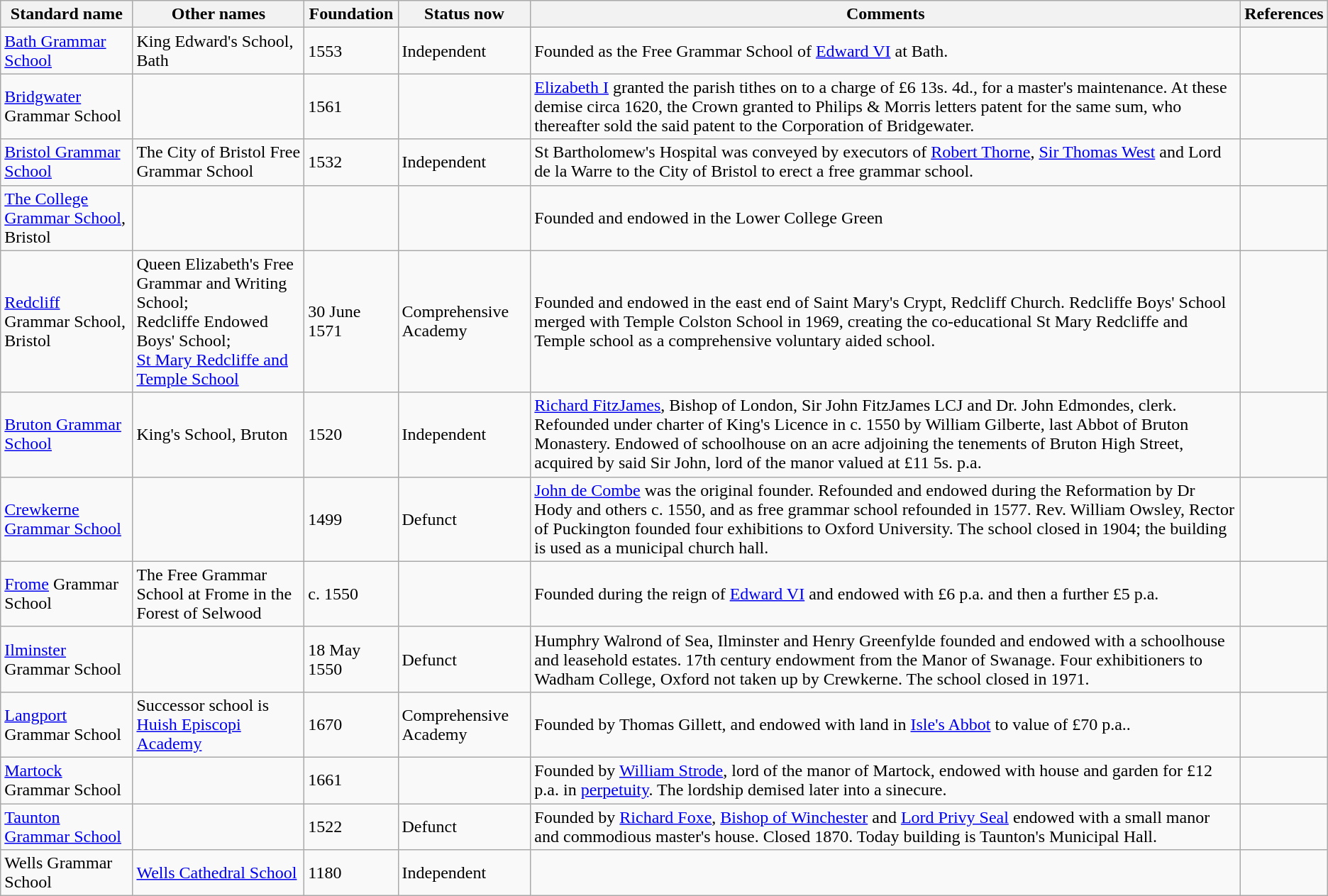<table class="wikitable">
<tr>
<th>Standard name</th>
<th>Other names</th>
<th>Foundation</th>
<th>Status now</th>
<th>Comments</th>
<th>References</th>
</tr>
<tr>
<td><a href='#'>Bath Grammar School</a></td>
<td>King Edward's School, Bath</td>
<td>1553</td>
<td>Independent</td>
<td>Founded as the Free Grammar School of <a href='#'>Edward VI</a> at Bath.</td>
<td></td>
</tr>
<tr>
<td><a href='#'>Bridgwater</a> Grammar School</td>
<td></td>
<td>1561</td>
<td></td>
<td><a href='#'>Elizabeth I</a> granted the parish tithes on to a charge of £6 13s. 4d., for a master's maintenance. At these demise circa 1620, the Crown granted to Philips & Morris letters patent for the same sum, who thereafter sold the said patent to the Corporation of Bridgewater.</td>
<td></td>
</tr>
<tr>
<td><a href='#'>Bristol Grammar School</a></td>
<td>The City of Bristol Free Grammar School</td>
<td>1532</td>
<td>Independent</td>
<td>St Bartholomew's Hospital was conveyed by executors of <a href='#'>Robert Thorne</a>, <a href='#'>Sir Thomas West</a> and Lord de la Warre to the City of Bristol to erect a free grammar school.</td>
<td></td>
</tr>
<tr>
<td><a href='#'>The College Grammar School</a>, Bristol</td>
<td></td>
<td></td>
<td></td>
<td>Founded and endowed in the Lower College Green</td>
<td></td>
</tr>
<tr>
<td><a href='#'>Redcliff</a> Grammar School, Bristol</td>
<td>Queen Elizabeth's Free Grammar and Writing School;<br>Redcliffe Endowed Boys' School;<br><a href='#'>St Mary Redcliffe and Temple School</a></td>
<td>30 June 1571</td>
<td>Comprehensive Academy</td>
<td>Founded and endowed in the east end of Saint Mary's Crypt, Redcliff Church. Redcliffe Boys' School merged with Temple Colston School in 1969, creating the co-educational St Mary Redcliffe and Temple school as a comprehensive voluntary aided school.</td>
<td></td>
</tr>
<tr>
<td><a href='#'>Bruton Grammar School</a></td>
<td>King's School, Bruton</td>
<td>1520</td>
<td>Independent</td>
<td><a href='#'>Richard FitzJames</a>, Bishop of London, Sir John FitzJames LCJ and Dr. John Edmondes, clerk. Refounded under charter of King's Licence in c. 1550 by William Gilberte, last Abbot of Bruton Monastery. Endowed of schoolhouse on an acre adjoining the tenements of Bruton High Street, acquired by said Sir John, lord of the manor valued at £11 5s. p.a.</td>
<td></td>
</tr>
<tr>
<td><a href='#'>Crewkerne Grammar School</a></td>
<td></td>
<td>1499</td>
<td>Defunct</td>
<td><a href='#'>John de Combe</a> was the original founder. Refounded and endowed during the Reformation by Dr Hody and others c. 1550, and as free grammar school refounded in 1577. Rev. William Owsley, Rector of Puckington founded four exhibitions to Oxford University. The school closed in 1904; the building is used as a municipal church hall.</td>
<td></td>
</tr>
<tr>
<td><a href='#'>Frome</a> Grammar School</td>
<td>The Free Grammar School at Frome in the Forest of Selwood</td>
<td>c. 1550</td>
<td></td>
<td>Founded during the reign of <a href='#'>Edward VI</a> and endowed with £6 p.a. and then a further £5 p.a.</td>
<td></td>
</tr>
<tr>
<td><a href='#'>Ilminster</a> Grammar School</td>
<td></td>
<td>18 May 1550</td>
<td>Defunct</td>
<td>Humphry Walrond of Sea, Ilminster and Henry Greenfylde founded and endowed with a schoolhouse and leasehold estates. 17th century endowment from the Manor of Swanage. Four exhibitioners to Wadham College, Oxford not taken up by Crewkerne. The school closed in 1971.</td>
<td></td>
</tr>
<tr>
<td><a href='#'>Langport</a> Grammar School</td>
<td>Successor school is <a href='#'>Huish Episcopi Academy</a></td>
<td>1670</td>
<td>Comprehensive Academy</td>
<td>Founded by Thomas Gillett, and endowed with land in <a href='#'>Isle's Abbot</a> to value of £70 p.a..</td>
<td></td>
</tr>
<tr>
<td><a href='#'>Martock</a> Grammar School</td>
<td></td>
<td>1661</td>
<td></td>
<td>Founded by <a href='#'>William Strode</a>, lord of the manor of Martock, endowed with house and garden for £12 p.a. in <a href='#'>perpetuity</a>. The lordship demised later into a sinecure.</td>
<td></td>
</tr>
<tr>
<td><a href='#'>Taunton Grammar School</a></td>
<td></td>
<td>1522</td>
<td>Defunct</td>
<td>Founded by <a href='#'>Richard Foxe</a>, <a href='#'>Bishop of Winchester</a> and <a href='#'>Lord Privy Seal</a> endowed with a small manor and commodious master's house. Closed 1870. Today building is Taunton's Municipal Hall.</td>
<td></td>
</tr>
<tr>
<td>Wells Grammar School</td>
<td><a href='#'>Wells Cathedral School</a></td>
<td>1180</td>
<td>Independent</td>
<td></td>
<td></td>
</tr>
</table>
